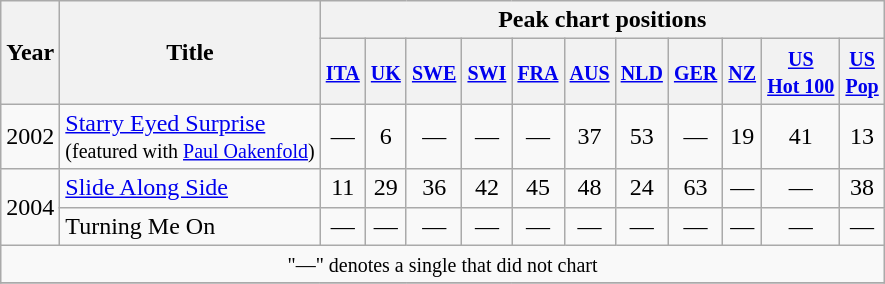<table class="wikitable">
<tr>
<th rowspan="2">Year</th>
<th rowspan="2">Title</th>
<th colspan="11">Peak chart positions</th>
</tr>
<tr>
<th><small><a href='#'>ITA</a></small><br></th>
<th><small><a href='#'>UK</a></small><br></th>
<th><small><a href='#'>SWE</a></small><br></th>
<th><small><a href='#'>SWI</a></small><br></th>
<th><small><a href='#'>FRA</a></small><br></th>
<th><small><a href='#'>AUS</a></small><br></th>
<th><small><a href='#'>NLD</a></small><br></th>
<th><small><a href='#'>GER</a></small><br></th>
<th><small><a href='#'>NZ</a></small><br></th>
<th><small><a href='#'>US <br>Hot 100</a><br></small></th>
<th><small><a href='#'>US<br> Pop</a><br></small></th>
</tr>
<tr>
<td>2002</td>
<td><a href='#'>Starry Eyed Surprise</a><small><br>(featured with <a href='#'>Paul Oakenfold</a>)</small></td>
<td align="center">—</td>
<td align="center">6</td>
<td align="center">—</td>
<td align="center">—</td>
<td align="center">—</td>
<td align="center">37</td>
<td align="center">53</td>
<td align="center">—</td>
<td align="center">19</td>
<td align="center">41</td>
<td align="center">13</td>
</tr>
<tr>
<td rowspan="2">2004</td>
<td><a href='#'>Slide Along Side</a></td>
<td align="center">11</td>
<td align="center">29</td>
<td align="center">36</td>
<td align="center">42</td>
<td align="center">45</td>
<td align="center">48</td>
<td align="center">24</td>
<td align="center">63</td>
<td align="center">—</td>
<td align="center">—</td>
<td align="center">38</td>
</tr>
<tr>
<td>Turning Me On</td>
<td align="center">—</td>
<td align="center">—</td>
<td align="center">—</td>
<td align="center">—</td>
<td align="center">—</td>
<td align="center">—</td>
<td align="center">—</td>
<td align="center">—</td>
<td align="center">—</td>
<td align="center">—</td>
<td align="center">—</td>
</tr>
<tr>
<td align="center" colspan="13"><small>"—" denotes a single that did not chart</small></td>
</tr>
<tr>
</tr>
</table>
